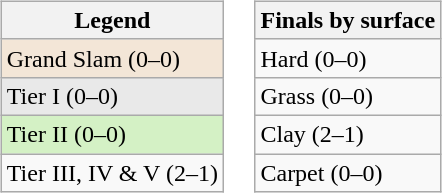<table>
<tr valign="top">
<td><br><table class="wikitable sortable">
<tr>
<th>Legend</th>
</tr>
<tr>
<td style="background:#f3e6d7;">Grand Slam (0–0)</td>
</tr>
<tr>
<td style="background:#e9e9e9;">Tier I (0–0)</td>
</tr>
<tr>
<td style="background:#d4f1c5;">Tier II (0–0)</td>
</tr>
<tr>
<td>Tier III, IV & V (2–1)</td>
</tr>
</table>
</td>
<td><br><table class="wikitable">
<tr>
<th>Finals by surface</th>
</tr>
<tr>
<td>Hard (0–0)</td>
</tr>
<tr>
<td>Grass (0–0)</td>
</tr>
<tr>
<td>Clay (2–1)</td>
</tr>
<tr>
<td>Carpet (0–0)</td>
</tr>
</table>
</td>
</tr>
</table>
